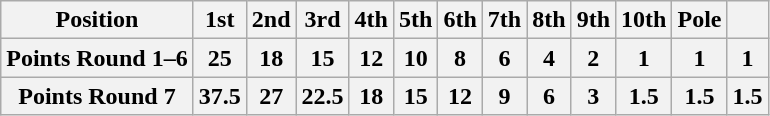<table class="wikitable">
<tr>
<th>Position</th>
<th>1st</th>
<th>2nd</th>
<th>3rd</th>
<th>4th</th>
<th>5th</th>
<th>6th</th>
<th>7th</th>
<th>8th</th>
<th>9th</th>
<th>10th</th>
<th>Pole</th>
<th></th>
</tr>
<tr>
<th>Points Round 1–6</th>
<th>25</th>
<th>18</th>
<th>15</th>
<th>12</th>
<th>10</th>
<th>8</th>
<th>6</th>
<th>4</th>
<th>2</th>
<th>1</th>
<th>1</th>
<th>1</th>
</tr>
<tr>
<th>Points Round 7</th>
<th>37.5</th>
<th>27</th>
<th>22.5</th>
<th>18</th>
<th>15</th>
<th>12</th>
<th>9</th>
<th>6</th>
<th>3</th>
<th>1.5</th>
<th>1.5</th>
<th>1.5</th>
</tr>
</table>
